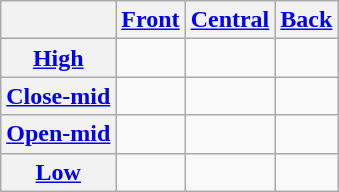<table class="wikitable" style="text-align: center;">
<tr>
<th> </th>
<th><a href='#'>Front</a></th>
<th><a href='#'>Central</a></th>
<th><a href='#'>Back</a></th>
</tr>
<tr>
<th><a href='#'>High</a></th>
<td></td>
<td></td>
<td></td>
</tr>
<tr>
<th><a href='#'>Close-mid</a></th>
<td></td>
<td></td>
<td></td>
</tr>
<tr>
<th><a href='#'>Open-mid</a></th>
<td></td>
<td></td>
<td></td>
</tr>
<tr>
<th><a href='#'>Low</a></th>
<td></td>
<td></td>
<td></td>
</tr>
</table>
